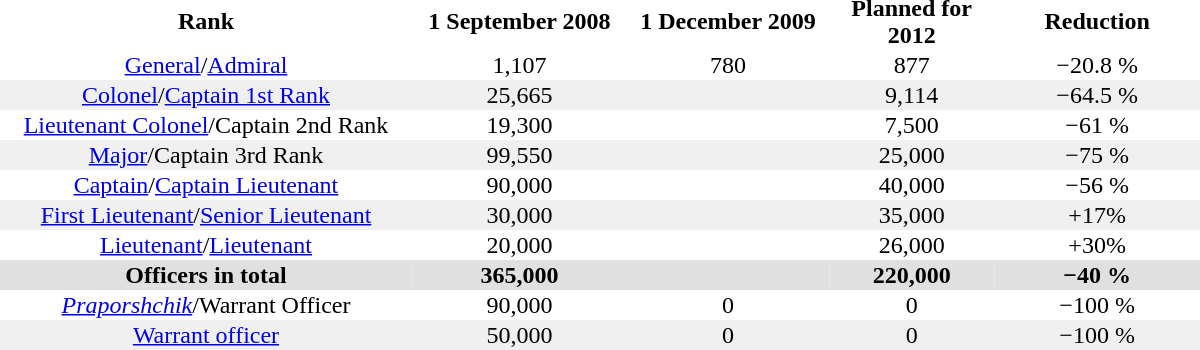<table cellspacing="0" cellpadding="1" border="0" style="text-align:center; width:50em">
<tr>
<th style="width:100px;">Rank</th>
<th style="text-align:center; width:40px;">1 September 2008</th>
<th style="text-align:center; width:40px;">1 December 2009</th>
<th style="text-align:center; width:40px;">Planned for 2012</th>
<th style="width:40px;">Reduction</th>
</tr>
<tr style="text-align:center;">
<td><a href='#'>General</a>/<a href='#'>Admiral</a></td>
<td>1,107</td>
<td>780</td>
<td>877</td>
<td>−20.8 %</td>
</tr>
<tr style="text-align:center; background:#f0f0f0;">
<td><a href='#'>Colonel</a>/<a href='#'>Captain 1st Rank</a></td>
<td>25,665</td>
<td></td>
<td>9,114</td>
<td>−64.5 %</td>
</tr>
<tr style="text-align:center;">
<td><a href='#'>Lieutenant Colonel</a>/Captain 2nd Rank</td>
<td>19,300</td>
<td></td>
<td>7,500</td>
<td>−61 %</td>
</tr>
<tr style="text-align:center; background:#f0f0f0;">
<td><a href='#'>Major</a>/Captain 3rd Rank</td>
<td>99,550</td>
<td></td>
<td>25,000</td>
<td>−75 %</td>
</tr>
<tr style="text-align:center;">
<td><a href='#'>Captain</a>/<a href='#'>Captain Lieutenant</a></td>
<td>90,000</td>
<td></td>
<td>40,000</td>
<td>−56 %</td>
</tr>
<tr style="text-align:center; background:#f0f0f0;">
<td><a href='#'>First Lieutenant</a>/<a href='#'>Senior Lieutenant</a></td>
<td>30,000</td>
<td></td>
<td>35,000</td>
<td>+17%</td>
</tr>
<tr style="text-align:center;">
<td><a href='#'>Lieutenant</a>/<a href='#'>Lieutenant</a></td>
<td>20,000</td>
<td></td>
<td>26,000</td>
<td>+30%</td>
</tr>
<tr style="text-align:center; background:#e0e0e0;">
<th>Officers in total</th>
<th>365,000</th>
<th></th>
<th>220,000</th>
<th>−40 %</th>
</tr>
<tr style="text-align:center;">
<td><em><a href='#'>Praporshchik</a></em>/Warrant Officer</td>
<td>90,000</td>
<td>0</td>
<td>0</td>
<td>−100 %</td>
</tr>
<tr style="text-align:center; background:#f0f0f0;">
<td><a href='#'>Warrant officer</a></td>
<td>50,000</td>
<td>0</td>
<td>0</td>
<td>−100 %</td>
</tr>
</table>
